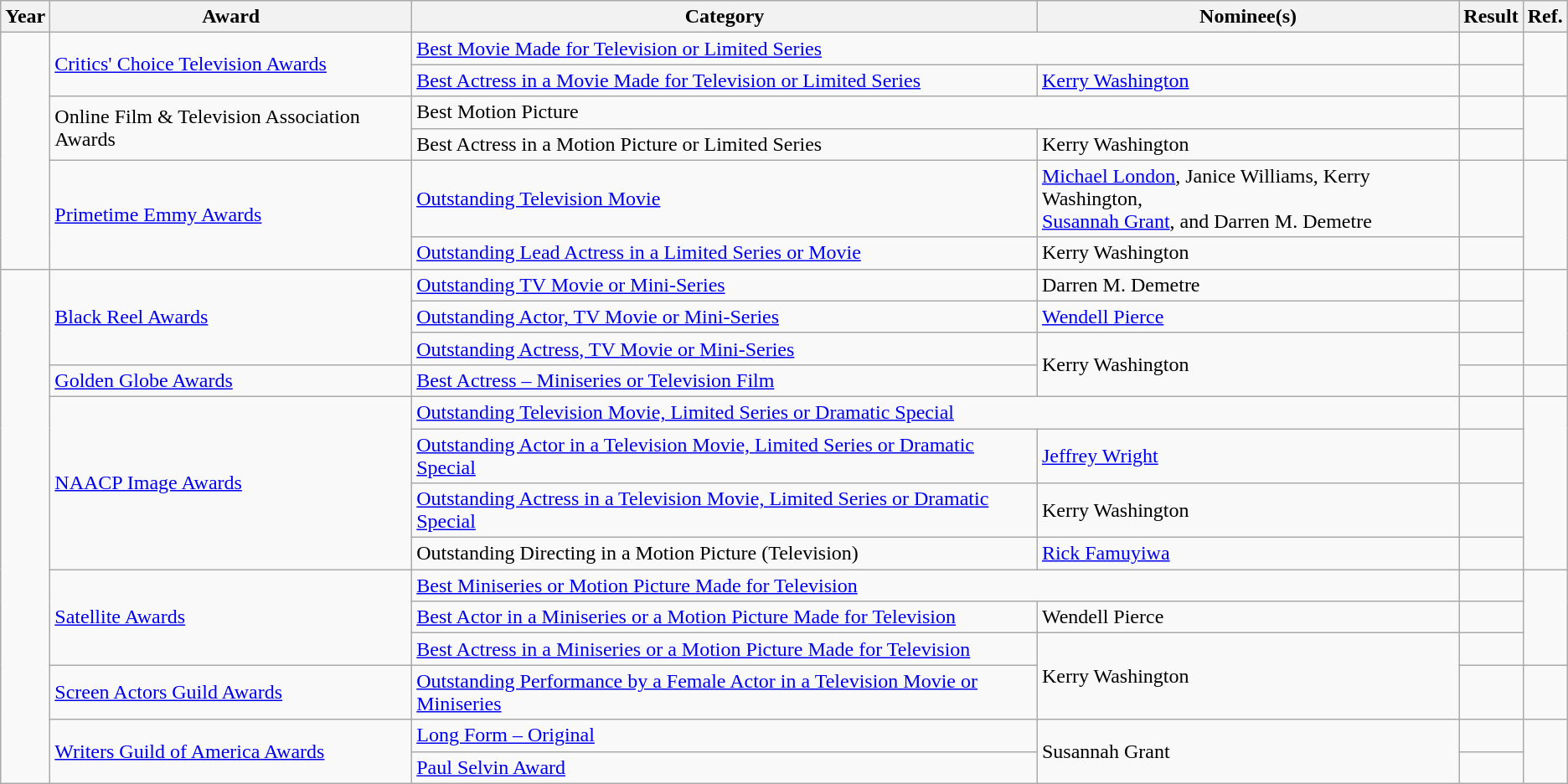<table class="wikitable sortable">
<tr>
<th>Year</th>
<th>Award</th>
<th>Category</th>
<th>Nominee(s)</th>
<th>Result</th>
<th>Ref.</th>
</tr>
<tr>
<td rowspan="6"></td>
<td rowspan="2"><a href='#'>Critics' Choice Television Awards</a></td>
<td colspan="2"><a href='#'>Best Movie Made for Television or Limited Series</a></td>
<td></td>
<td align="center" rowspan="2"></td>
</tr>
<tr>
<td><a href='#'>Best Actress in a Movie Made for Television or Limited Series</a></td>
<td><a href='#'>Kerry Washington</a></td>
<td></td>
</tr>
<tr>
<td rowspan="2">Online Film & Television Association Awards</td>
<td colspan="2">Best Motion Picture</td>
<td></td>
<td align="center" rowspan="2"></td>
</tr>
<tr>
<td>Best Actress in a Motion Picture or Limited Series</td>
<td>Kerry Washington</td>
<td></td>
</tr>
<tr>
<td rowspan="2"><a href='#'>Primetime Emmy Awards</a></td>
<td><a href='#'>Outstanding Television Movie</a></td>
<td><a href='#'>Michael London</a>, Janice Williams, Kerry Washington, <br> <a href='#'>Susannah Grant</a>, and Darren M. Demetre</td>
<td></td>
<td align="center" rowspan="2"></td>
</tr>
<tr>
<td><a href='#'>Outstanding Lead Actress in a Limited Series or Movie</a></td>
<td>Kerry Washington</td>
<td></td>
</tr>
<tr>
<td rowspan="20"></td>
<td rowspan="3"><a href='#'>Black Reel Awards</a></td>
<td><a href='#'>Outstanding TV Movie or Mini-Series</a></td>
<td>Darren M. Demetre</td>
<td></td>
<td align="center" rowspan="3"></td>
</tr>
<tr>
<td><a href='#'>Outstanding Actor, TV Movie or Mini-Series</a></td>
<td><a href='#'>Wendell Pierce</a></td>
<td></td>
</tr>
<tr>
<td><a href='#'>Outstanding Actress, TV Movie or Mini-Series</a></td>
<td rowspan="2">Kerry Washington</td>
<td></td>
</tr>
<tr>
<td><a href='#'>Golden Globe Awards</a></td>
<td><a href='#'>Best Actress – Miniseries or Television Film</a></td>
<td></td>
<td align="center"></td>
</tr>
<tr>
<td rowspan="4"><a href='#'>NAACP Image Awards</a></td>
<td colspan="2"><a href='#'>Outstanding Television Movie, Limited Series or Dramatic Special</a></td>
<td></td>
<td align="center" rowspan="4"></td>
</tr>
<tr>
<td><a href='#'>Outstanding Actor in a Television Movie, Limited Series or Dramatic Special</a></td>
<td><a href='#'>Jeffrey Wright</a></td>
<td></td>
</tr>
<tr>
<td><a href='#'>Outstanding Actress in a Television Movie, Limited Series or Dramatic Special</a></td>
<td>Kerry Washington</td>
<td></td>
</tr>
<tr>
<td>Outstanding Directing in a Motion Picture (Television)</td>
<td><a href='#'>Rick Famuyiwa</a></td>
<td></td>
</tr>
<tr>
<td rowspan="3"><a href='#'>Satellite Awards</a></td>
<td colspan="2"><a href='#'>Best Miniseries or Motion Picture Made for Television</a></td>
<td></td>
<td align="center" rowspan="3"></td>
</tr>
<tr>
<td><a href='#'>Best Actor in a Miniseries or a Motion Picture Made for Television</a></td>
<td>Wendell Pierce</td>
<td></td>
</tr>
<tr>
<td><a href='#'>Best Actress in a Miniseries or a Motion Picture Made for Television</a></td>
<td rowspan="2">Kerry Washington</td>
<td></td>
</tr>
<tr>
<td><a href='#'>Screen Actors Guild Awards</a></td>
<td><a href='#'>Outstanding Performance by a Female Actor in a Television Movie or Miniseries</a></td>
<td></td>
<td align="center"></td>
</tr>
<tr>
<td rowspan="2"><a href='#'>Writers Guild of America Awards</a></td>
<td><a href='#'>Long Form – Original</a></td>
<td rowspan="2">Susannah Grant</td>
<td></td>
<td align="center" rowspan="2"> <br> </td>
</tr>
<tr>
<td><a href='#'>Paul Selvin Award</a></td>
<td></td>
</tr>
</table>
